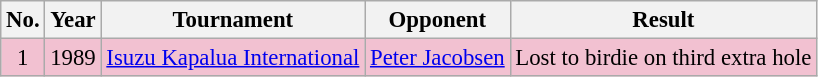<table class="wikitable" style="font-size:95%;">
<tr>
<th>No.</th>
<th>Year</th>
<th>Tournament</th>
<th>Opponent</th>
<th>Result</th>
</tr>
<tr style="background:#F2C1D1;">
<td align=center>1</td>
<td>1989</td>
<td><a href='#'>Isuzu Kapalua International</a></td>
<td> <a href='#'>Peter Jacobsen</a></td>
<td>Lost to birdie on third extra hole</td>
</tr>
</table>
